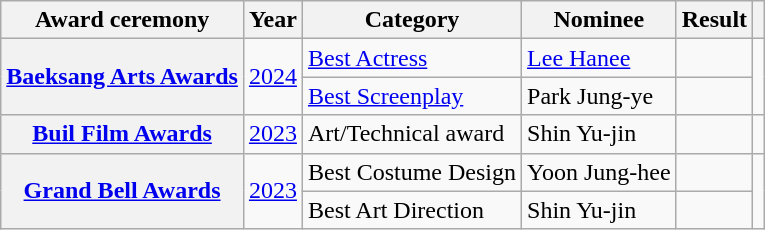<table class="wikitable plainrowheaders sortable">
<tr>
<th scope="col">Award ceremony</th>
<th scope="col">Year</th>
<th scope="col">Category</th>
<th scope="col">Nominee</th>
<th scope="col">Result</th>
<th scope="col" class="unsortable"></th>
</tr>
<tr>
<th scope="row" rowspan="2"><a href='#'>Baeksang Arts Awards</a></th>
<td rowspan="2" style="text-align:center"><a href='#'>2024</a></td>
<td><a href='#'>Best Actress</a></td>
<td><a href='#'>Lee Hanee</a></td>
<td></td>
<td rowspan="2" style="text-align:center"></td>
</tr>
<tr>
<td><a href='#'>Best Screenplay</a></td>
<td>Park Jung-ye</td>
<td></td>
</tr>
<tr>
<th scope="row"><a href='#'>Buil Film Awards</a></th>
<td style="text-align:center"><a href='#'>2023</a></td>
<td>Art/Technical award</td>
<td>Shin Yu-jin</td>
<td></td>
<td></td>
</tr>
<tr>
<th scope="row" rowspan="2"><a href='#'>Grand Bell Awards</a></th>
<td rowspan="2" style="text-align:center"><a href='#'>2023</a></td>
<td>Best Costume Design</td>
<td>Yoon Jung-hee</td>
<td></td>
<td rowspan="2" style="text-align:center"></td>
</tr>
<tr>
<td>Best Art Direction</td>
<td>Shin Yu-jin</td>
<td></td>
</tr>
</table>
